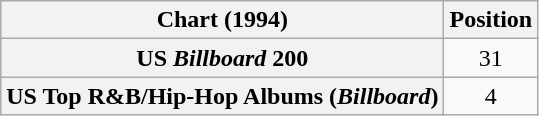<table class="wikitable sortable plainrowheaders" style="text-align:center">
<tr>
<th scope="col">Chart (1994)</th>
<th scope="col">Position</th>
</tr>
<tr>
<th scope="row">US <em>Billboard</em> 200</th>
<td>31</td>
</tr>
<tr>
<th scope="row">US Top R&B/Hip-Hop Albums (<em>Billboard</em>)</th>
<td>4</td>
</tr>
</table>
